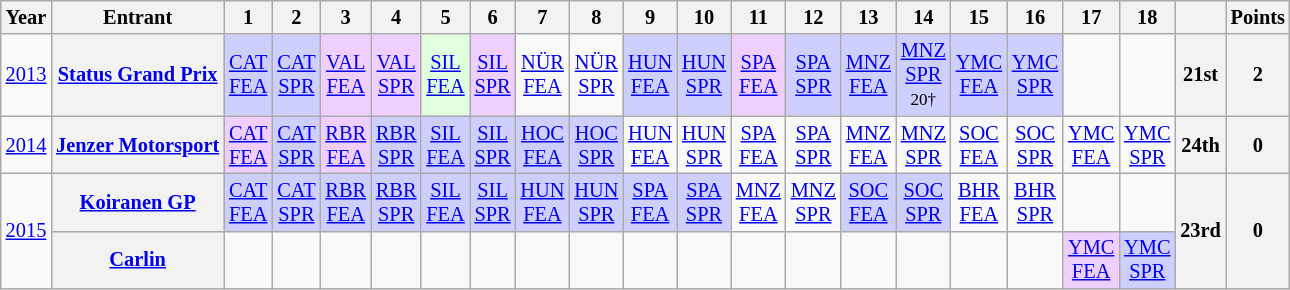<table class="wikitable" style="text-align:center; font-size:85%">
<tr>
<th>Year</th>
<th>Entrant</th>
<th>1</th>
<th>2</th>
<th>3</th>
<th>4</th>
<th>5</th>
<th>6</th>
<th>7</th>
<th>8</th>
<th>9</th>
<th>10</th>
<th>11</th>
<th>12</th>
<th>13</th>
<th>14</th>
<th>15</th>
<th>16</th>
<th>17</th>
<th>18</th>
<th></th>
<th>Points</th>
</tr>
<tr>
<td><a href='#'>2013</a></td>
<th nowrap><a href='#'>Status Grand Prix</a></th>
<td style="background:#CFCFFF;"><a href='#'>CAT<br>FEA</a><br></td>
<td style="background:#CFCFFF;"><a href='#'>CAT<br>SPR</a><br></td>
<td style="background:#EFCFFF;"><a href='#'>VAL<br>FEA</a><br></td>
<td style="background:#EFCFFF;"><a href='#'>VAL<br>SPR</a><br></td>
<td style="background:#DFFFDF;"><a href='#'>SIL<br>FEA</a><br></td>
<td style="background:#EFCFFF;"><a href='#'>SIL<br>SPR</a><br></td>
<td><a href='#'>NÜR<br>FEA</a></td>
<td><a href='#'>NÜR<br>SPR</a></td>
<td style="background:#CFCFFF;"><a href='#'>HUN<br>FEA</a><br></td>
<td style="background:#CFCFFF;"><a href='#'>HUN<br>SPR</a><br></td>
<td style="background:#EFCFFF;"><a href='#'>SPA<br>FEA</a><br></td>
<td style="background:#CFCFFF;"><a href='#'>SPA<br>SPR</a><br></td>
<td style="background:#CFCFFF;"><a href='#'>MNZ<br>FEA</a><br></td>
<td style="background:#CFCFFF;"><a href='#'>MNZ<br>SPR</a><br><small>20†</small></td>
<td style="background:#CFCFFF;"><a href='#'>YMC<br>FEA</a><br></td>
<td style="background:#CFCFFF;"><a href='#'>YMC<br>SPR</a><br></td>
<td></td>
<td></td>
<th>21st</th>
<th>2</th>
</tr>
<tr>
<td><a href='#'>2014</a></td>
<th nowrap><a href='#'>Jenzer Motorsport</a></th>
<td style="background:#EFCFFF;"><a href='#'>CAT<br>FEA</a><br></td>
<td style="background:#CFCFFF;"><a href='#'>CAT<br>SPR</a><br></td>
<td style="background:#EFCFFF;"><a href='#'>RBR<br>FEA</a><br></td>
<td style="background:#CFCFFF;"><a href='#'>RBR<br>SPR</a><br></td>
<td style="background:#CFCFFF;"><a href='#'>SIL<br>FEA</a><br></td>
<td style="background:#CFCFFF;"><a href='#'>SIL<br>SPR</a><br></td>
<td style="background:#CFCFFF;"><a href='#'>HOC<br>FEA</a><br></td>
<td style="background:#CFCFFF;"><a href='#'>HOC<br>SPR</a><br></td>
<td><a href='#'>HUN<br>FEA</a></td>
<td><a href='#'>HUN<br>SPR</a></td>
<td><a href='#'>SPA<br>FEA</a></td>
<td><a href='#'>SPA<br>SPR</a></td>
<td><a href='#'>MNZ<br>FEA</a></td>
<td><a href='#'>MNZ<br>SPR</a></td>
<td><a href='#'>SOC<br>FEA</a></td>
<td><a href='#'>SOC<br>SPR</a></td>
<td><a href='#'>YMC<br>FEA</a></td>
<td><a href='#'>YMC<br>SPR</a></td>
<th>24th</th>
<th>0</th>
</tr>
<tr>
<td rowspan=2><a href='#'>2015</a></td>
<th nowrap><a href='#'>Koiranen GP</a></th>
<td style="background:#CFCFFF;"><a href='#'>CAT<br>FEA</a><br></td>
<td style="background:#CFCFFF;"><a href='#'>CAT<br>SPR</a><br></td>
<td style="background:#CFCFFF;"><a href='#'>RBR<br>FEA</a><br></td>
<td style="background:#CFCFFF;"><a href='#'>RBR<br>SPR</a><br></td>
<td style="background:#CFCFFF;"><a href='#'>SIL<br>FEA</a><br></td>
<td style="background:#CFCFFF;"><a href='#'>SIL<br>SPR</a><br></td>
<td style="background:#CFCFFF;"><a href='#'>HUN<br>FEA</a><br></td>
<td style="background:#CFCFFF;"><a href='#'>HUN<br>SPR</a><br></td>
<td style="background:#CFCFFF;"><a href='#'>SPA<br>FEA</a><br></td>
<td style="background:#CFCFFF;"><a href='#'>SPA<br>SPR</a><br></td>
<td><a href='#'>MNZ<br>FEA</a></td>
<td><a href='#'>MNZ<br>SPR</a></td>
<td style="background:#CFCFFF;"><a href='#'>SOC<br>FEA</a><br></td>
<td style="background:#CFCFFF;"><a href='#'>SOC<br>SPR</a><br></td>
<td><a href='#'>BHR<br>FEA</a></td>
<td><a href='#'>BHR<br>SPR</a></td>
<td></td>
<td></td>
<th rowspan=2>23rd</th>
<th rowspan=2>0</th>
</tr>
<tr>
<th nowrap><a href='#'>Carlin</a></th>
<td></td>
<td></td>
<td></td>
<td></td>
<td></td>
<td></td>
<td></td>
<td></td>
<td></td>
<td></td>
<td></td>
<td></td>
<td></td>
<td></td>
<td></td>
<td></td>
<td style="background:#EFCFFF;"><a href='#'>YMC<br>FEA</a><br></td>
<td style="background:#CFCFFF;"><a href='#'>YMC<br>SPR</a><br></td>
</tr>
</table>
